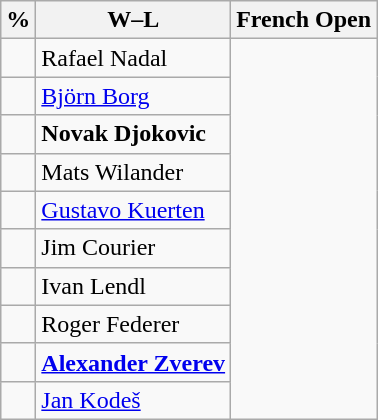<table class="wikitable" style="display:inline-table;">
<tr>
<th>%</th>
<th>W–L</th>
<th>French Open</th>
</tr>
<tr>
<td></td>
<td> Rafael Nadal</td>
</tr>
<tr>
<td></td>
<td> <a href='#'>Björn Borg</a></td>
</tr>
<tr>
<td></td>
<td><strong> Novak Djokovic</strong></td>
</tr>
<tr>
<td></td>
<td> Mats Wilander</td>
</tr>
<tr>
<td></td>
<td> <a href='#'>Gustavo Kuerten</a></td>
</tr>
<tr>
<td></td>
<td> Jim Courier</td>
</tr>
<tr>
<td></td>
<td> Ivan Lendl</td>
</tr>
<tr>
<td></td>
<td> Roger Federer</td>
</tr>
<tr>
<td></td>
<td><strong> <a href='#'>Alexander Zverev</a></strong></td>
</tr>
<tr>
<td></td>
<td> <a href='#'>Jan Kodeš</a></td>
</tr>
</table>
